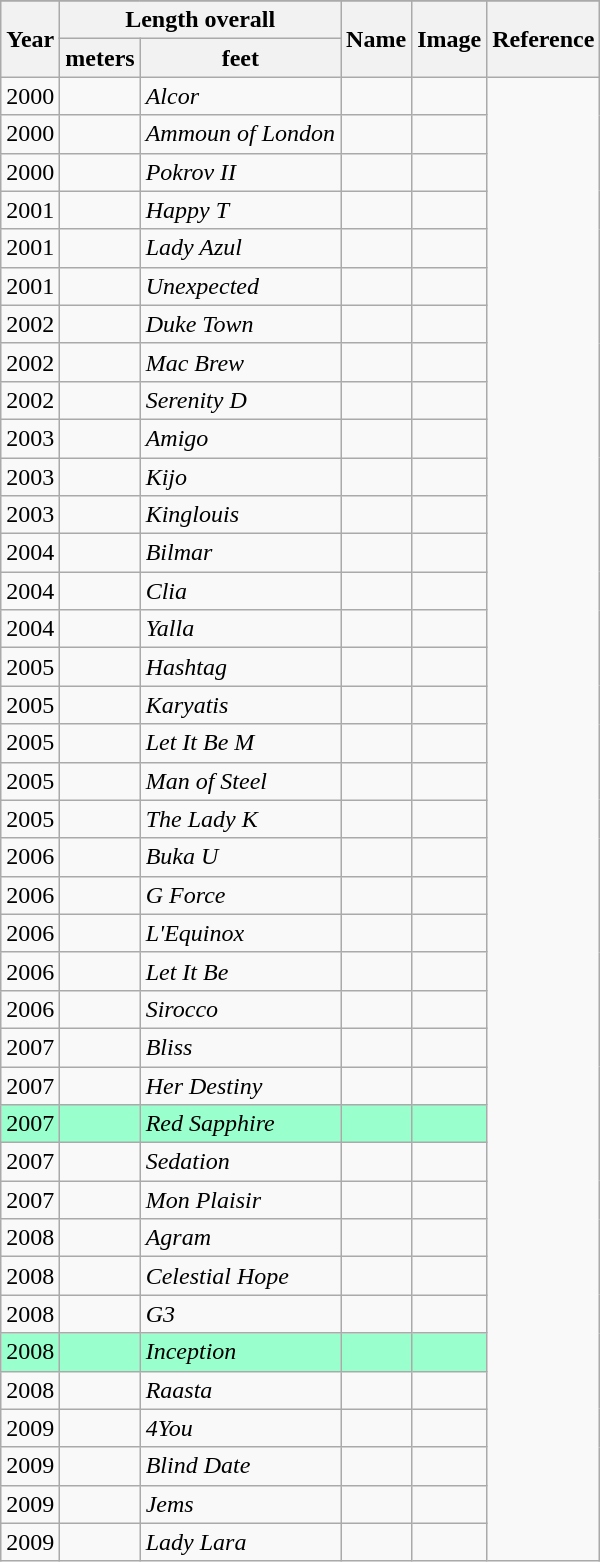<table class="wikitable sortable">
<tr>
</tr>
<tr>
<th rowspan=2>Year</th>
<th colspan=2>Length overall</th>
<th rowspan=2>Name</th>
<th rowspan=2>Image</th>
<th rowspan=2>Reference</th>
</tr>
<tr>
<th>meters</th>
<th>feet</th>
</tr>
<tr>
<td>2000</td>
<td></td>
<td><em>Alcor</em></td>
<td></td>
<td></td>
</tr>
<tr>
<td>2000</td>
<td></td>
<td><em>Ammoun of London</em></td>
<td></td>
<td></td>
</tr>
<tr>
<td>2000</td>
<td></td>
<td><em>Pokrov II</em></td>
<td></td>
<td></td>
</tr>
<tr>
<td>2001</td>
<td></td>
<td><em>Happy T</em></td>
<td></td>
<td></td>
</tr>
<tr>
<td>2001</td>
<td></td>
<td><em>Lady Azul</em></td>
<td></td>
<td></td>
</tr>
<tr>
<td>2001</td>
<td></td>
<td><em>Unexpected</em></td>
<td></td>
<td></td>
</tr>
<tr>
<td>2002</td>
<td></td>
<td><em>Duke Town</em></td>
<td></td>
<td></td>
</tr>
<tr>
<td>2002</td>
<td></td>
<td><em>Mac Brew</em></td>
<td></td>
<td></td>
</tr>
<tr>
<td>2002</td>
<td></td>
<td><em>Serenity D</em></td>
<td></td>
<td></td>
</tr>
<tr>
<td>2003</td>
<td></td>
<td><em>Amigo</em></td>
<td></td>
<td></td>
</tr>
<tr>
<td>2003</td>
<td></td>
<td><em>Kijo</em></td>
<td></td>
<td></td>
</tr>
<tr>
<td>2003</td>
<td></td>
<td><em>Kinglouis</em></td>
<td></td>
<td></td>
</tr>
<tr>
<td>2004</td>
<td></td>
<td><em>Bilmar</em></td>
<td></td>
<td></td>
</tr>
<tr>
<td>2004</td>
<td></td>
<td><em>Clia</em></td>
<td></td>
<td></td>
</tr>
<tr>
<td>2004</td>
<td></td>
<td><em>Yalla</em></td>
<td></td>
<td></td>
</tr>
<tr>
<td>2005</td>
<td></td>
<td><em>Hashtag</em></td>
<td></td>
<td></td>
</tr>
<tr>
<td>2005</td>
<td></td>
<td><em>Karyatis</em></td>
<td></td>
<td></td>
</tr>
<tr>
<td>2005</td>
<td></td>
<td><em>Let It Be M</em></td>
<td></td>
<td></td>
</tr>
<tr>
<td>2005</td>
<td></td>
<td><em>Man of Steel</em></td>
<td></td>
<td></td>
</tr>
<tr>
<td>2005</td>
<td></td>
<td><em>The Lady K</em></td>
<td></td>
<td></td>
</tr>
<tr>
<td>2006</td>
<td></td>
<td><em>Buka U</em></td>
<td></td>
<td></td>
</tr>
<tr>
<td>2006</td>
<td></td>
<td><em>G Force</em></td>
<td></td>
<td></td>
</tr>
<tr>
<td>2006</td>
<td></td>
<td><em>L'Equinox</em></td>
<td></td>
<td></td>
</tr>
<tr>
<td>2006</td>
<td></td>
<td><em>Let It Be</em></td>
<td></td>
<td></td>
</tr>
<tr>
<td>2006</td>
<td></td>
<td><em>Sirocco</em></td>
<td></td>
<td></td>
</tr>
<tr>
<td>2007</td>
<td></td>
<td><em>Bliss</em></td>
<td></td>
<td></td>
</tr>
<tr>
<td>2007</td>
<td></td>
<td><em>Her Destiny</em></td>
<td></td>
<td></td>
</tr>
<tr style="background:#9fc;">
<td>2007</td>
<td></td>
<td><em>Red Sapphire</em></td>
<td></td>
<td></td>
</tr>
<tr>
<td>2007</td>
<td></td>
<td><em>Sedation</em></td>
<td></td>
<td></td>
</tr>
<tr>
<td>2007</td>
<td></td>
<td><em>Mon Plaisir</em></td>
<td></td>
<td></td>
</tr>
<tr>
<td>2008</td>
<td></td>
<td><em>Agram</em></td>
<td></td>
<td></td>
</tr>
<tr>
<td>2008</td>
<td></td>
<td><em>Celestial Hope</em></td>
<td></td>
<td></td>
</tr>
<tr>
<td>2008</td>
<td></td>
<td><em>G3</em></td>
<td></td>
<td></td>
</tr>
<tr style="background:#9fc;">
<td>2008</td>
<td></td>
<td><em>Inception</em></td>
<td></td>
<td></td>
</tr>
<tr>
<td>2008</td>
<td></td>
<td><em>Raasta</em></td>
<td></td>
<td></td>
</tr>
<tr>
<td>2009</td>
<td></td>
<td><em>4You</em></td>
<td></td>
<td></td>
</tr>
<tr>
<td>2009</td>
<td></td>
<td><em>Blind Date</em></td>
<td></td>
<td></td>
</tr>
<tr>
<td>2009</td>
<td></td>
<td><em>Jems</em></td>
<td></td>
<td></td>
</tr>
<tr>
<td>2009</td>
<td></td>
<td><em>Lady Lara</em></td>
<td></td>
<td></td>
</tr>
</table>
